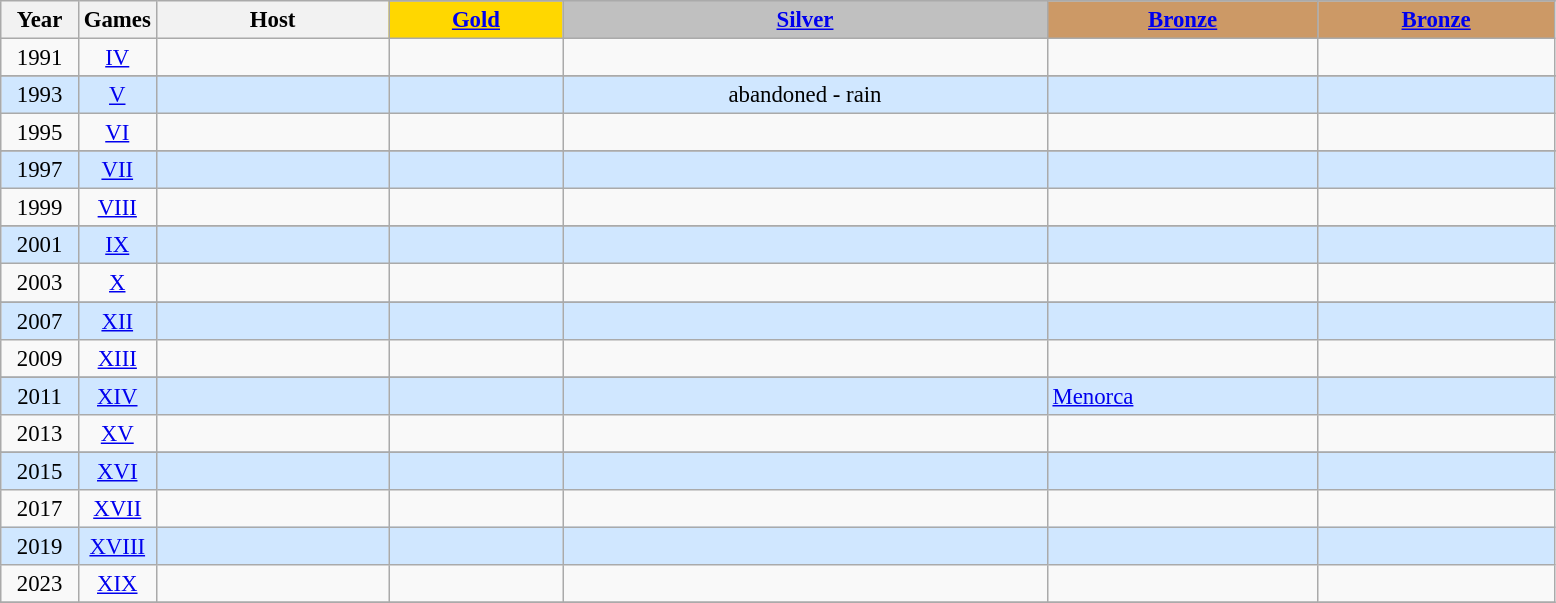<table class="wikitable" style="text-align: center; font-size:95%;">
<tr>
<th rowspan="2" style="width:5%;">Year</th>
<th rowspan="2" style="width:5%;">Games</th>
<th rowspan="2" style="width:15%;">Host</th>
</tr>
<tr>
<th style="background-color: gold"><a href='#'>Gold</a></th>
<th style="background-color: silver"><a href='#'>Silver</a></th>
<th style="background-color: #CC9966"><a href='#'>Bronze</a></th>
<th style="background-color: #CC9966"><a href='#'>Bronze</a></th>
</tr>
<tr>
<td>1991</td>
<td align=center><a href='#'>IV</a></td>
<td align="left"></td>
<td align="left"></td>
<td align="left"></td>
<td align="left"></td>
<td align="left"></td>
</tr>
<tr>
</tr>
<tr style="text-align:center; background:#d0e7ff;">
<td>1993</td>
<td align=center><a href='#'>V</a></td>
<td align="left"></td>
<td align="left"> <br> </td>
<td>abandoned - rain</td>
<td></td>
<td></td>
</tr>
<tr>
<td>1995</td>
<td align=center><a href='#'>VI</a></td>
<td align="left"></td>
<td align="left"></td>
<td align="left"></td>
<td align="left"></td>
<td align="left"></td>
</tr>
<tr>
</tr>
<tr style="text-align:center; background:#d0e7ff;">
<td>1997</td>
<td align=center><a href='#'>VII</a></td>
<td align="left"></td>
<td align="left"></td>
<td align="left"></td>
<td align="left"></td>
<td align="left"></td>
</tr>
<tr>
<td>1999</td>
<td align=center><a href='#'>VIII</a></td>
<td align="left"></td>
<td align="left"></td>
<td align="left"></td>
<td align="left"></td>
<td align="left"></td>
</tr>
<tr>
</tr>
<tr style="text-align:center; background:#d0e7ff;">
<td>2001</td>
<td align=center><a href='#'>IX</a></td>
<td align="left"></td>
<td align="left"> </td>
<td align="left"> </td>
<td align="left"> </td>
<td align="left"> </td>
</tr>
<tr>
<td>2003</td>
<td align=center><a href='#'>X</a></td>
<td align="left"></td>
<td align="left"></td>
<td align="left"></td>
<td align="left"></td>
<td align="left"></td>
</tr>
<tr>
</tr>
<tr style="text-align:center; background:#d0e7ff;">
<td>2007</td>
<td align=center><a href='#'>XII</a></td>
<td align="left"></td>
<td align="left"></td>
<td align="left"></td>
<td align="left"></td>
<td align="left"></td>
</tr>
<tr>
<td>2009</td>
<td align=center><a href='#'>XIII</a></td>
<td align="left"></td>
<td align="left"></td>
<td align="left"></td>
<td align="left"></td>
<td align="left"></td>
</tr>
<tr>
</tr>
<tr style="text-align:center; background:#d0e7ff;">
<td>2011</td>
<td align=center><a href='#'>XIV</a></td>
<td align="left"></td>
<td align="left"></td>
<td align="left"></td>
<td align="left"> <a href='#'>Menorca</a></td>
<td align="left"></td>
</tr>
<tr>
<td>2013</td>
<td align=center><a href='#'>XV</a></td>
<td align="left"></td>
<td align="left"></td>
<td align="left"></td>
<td align="left"></td>
<td align="left"></td>
</tr>
<tr>
</tr>
<tr style="text-align:center; background:#d0e7ff;">
<td>2015</td>
<td align=center><a href='#'>XVI</a></td>
<td align="left"></td>
<td align="left"></td>
<td align="left"></td>
<td align="left"></td>
<td align="left"></td>
</tr>
<tr>
<td>2017</td>
<td align=center><a href='#'>XVII</a></td>
<td align="left"></td>
<td align="left"></td>
<td align="left"></td>
<td align="left"></td>
<td align="left"></td>
</tr>
<tr style="text-align:center; background:#d0e7ff;">
<td>2019</td>
<td align=center><a href='#'>XVIII</a></td>
<td align="left"></td>
<td align="left"></td>
<td align="left"></td>
<td align="left"></td>
<td align="left"></td>
</tr>
<tr>
<td>2023</td>
<td align=center><a href='#'>XIX</a></td>
<td align="left"></td>
<td align="left"></td>
<td align="left"></td>
<td align="left"></td>
<td align="left"></td>
</tr>
<tr>
</tr>
</table>
